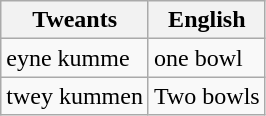<table class="wikitable">
<tr>
<th>Tweants</th>
<th>English</th>
</tr>
<tr>
<td>eyne kumme</td>
<td>one bowl</td>
</tr>
<tr>
<td>twey kummen</td>
<td>Two bowls</td>
</tr>
</table>
